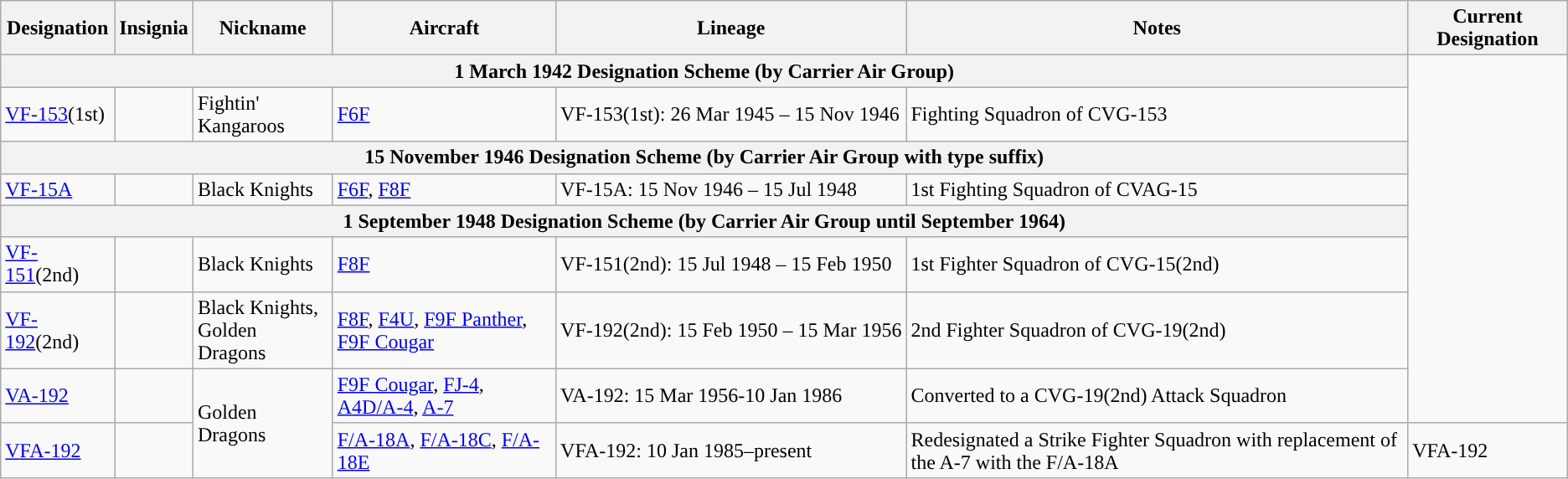<table class="wikitable">
<tr>
<th>Designation</th>
<th>Insignia</th>
<th>Nickname</th>
<th>Aircraft</th>
<th>Lineage</th>
<th>Notes</th>
<th>Current Designation</th>
</tr>
<tr>
<th colspan=6>1 March 1942 Designation Scheme (by Carrier Air Group)</th>
</tr>
<tr>
<td><a href='#'>VF-153</a>(1st)</td>
<td></td>
<td>Fightin' Kangaroos</td>
<td><a href='#'>F6F</a></td>
<td style="white-space: nowrap;">VF-153(1st): 26 Mar 1945 – 15 Nov 1946</td>
<td>Fighting Squadron of CVG-153</td>
</tr>
<tr>
<th colspan=6>15 November 1946 Designation Scheme (by Carrier Air Group with type suffix)</th>
</tr>
<tr>
<td><a href='#'>VF-15A</a></td>
<td></td>
<td>Black Knights</td>
<td><a href='#'>F6F</a>, <a href='#'>F8F</a></td>
<td>VF-15A: 15 Nov 1946 – 15 Jul 1948</td>
<td>1st Fighting Squadron of CVAG-15</td>
</tr>
<tr>
<th colspan=6>1 September 1948 Designation Scheme (by Carrier Air Group until September 1964)</th>
</tr>
<tr>
<td><a href='#'>VF-151</a>(2nd)</td>
<td></td>
<td>Black Knights</td>
<td><a href='#'>F8F</a></td>
<td>VF-151(2nd): 15 Jul 1948 – 15 Feb 1950</td>
<td>1st Fighter Squadron of CVG-15(2nd)</td>
</tr>
<tr>
<td><a href='#'>VF-192</a>(2nd)</td>
<td></td>
<td>Black Knights,<br>Golden Dragons</td>
<td><a href='#'>F8F</a>, <a href='#'>F4U</a>, <a href='#'>F9F Panther</a>, <a href='#'>F9F Cougar</a></td>
<td style="white-space: nowrap;">VF-192(2nd): 15 Feb 1950 – 15 Mar 1956</td>
<td>2nd Fighter Squadron of CVG-19(2nd)</td>
</tr>
<tr>
<td><a href='#'>VA-192</a></td>
<td></td>
<td rowspan="2">Golden Dragons</td>
<td><a href='#'>F9F Cougar</a>, <a href='#'>FJ-4</a>, <a href='#'>A4D/A-4</a>, <a href='#'>A-7</a></td>
<td>VA-192: 15 Mar 1956-10 Jan 1986</td>
<td>Converted to a CVG-19(2nd) Attack Squadron</td>
</tr>
<tr>
<td><a href='#'>VFA-192</a></td>
<td></td>
<td><a href='#'>F/A-18A</a>, <a href='#'>F/A-18C</a>, <a href='#'>F/A-18E</a></td>
<td style="white-space: nowrap;">VFA-192: 10 Jan 1985–present</td>
<td>Redesignated a Strike Fighter Squadron with replacement of the A-7 with the F/A-18A</td>
<td>VFA-192</td>
</tr>
</table>
